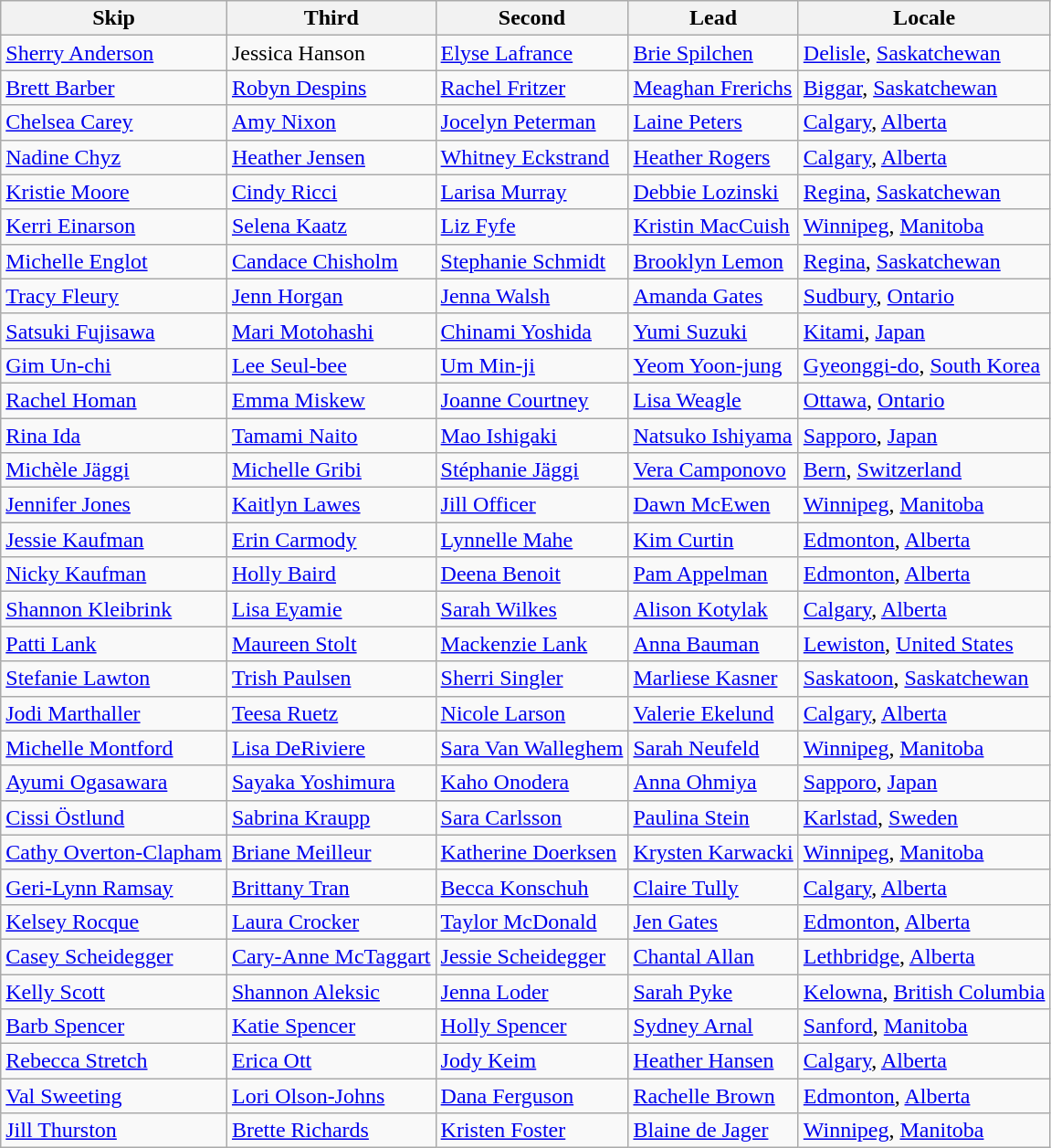<table class=wikitable>
<tr>
<th scope="col">Skip</th>
<th scope="col">Third</th>
<th scope="col">Second</th>
<th scope="col">Lead</th>
<th scope="col">Locale</th>
</tr>
<tr>
<td><a href='#'>Sherry Anderson</a></td>
<td>Jessica Hanson</td>
<td><a href='#'>Elyse Lafrance</a></td>
<td><a href='#'>Brie Spilchen</a></td>
<td> <a href='#'>Delisle</a>, <a href='#'>Saskatchewan</a></td>
</tr>
<tr>
<td><a href='#'>Brett Barber</a></td>
<td><a href='#'>Robyn Despins</a></td>
<td><a href='#'>Rachel Fritzer</a></td>
<td><a href='#'>Meaghan Frerichs</a></td>
<td> <a href='#'>Biggar</a>, <a href='#'>Saskatchewan</a></td>
</tr>
<tr>
<td><a href='#'>Chelsea Carey</a></td>
<td><a href='#'>Amy Nixon</a></td>
<td><a href='#'>Jocelyn Peterman</a></td>
<td><a href='#'>Laine Peters</a></td>
<td> <a href='#'>Calgary</a>, <a href='#'>Alberta</a></td>
</tr>
<tr>
<td><a href='#'>Nadine Chyz</a></td>
<td><a href='#'>Heather Jensen</a></td>
<td><a href='#'>Whitney Eckstrand</a></td>
<td><a href='#'>Heather Rogers</a></td>
<td> <a href='#'>Calgary</a>, <a href='#'>Alberta</a></td>
</tr>
<tr>
<td><a href='#'>Kristie Moore</a></td>
<td><a href='#'>Cindy Ricci</a></td>
<td><a href='#'>Larisa Murray</a></td>
<td><a href='#'>Debbie Lozinski</a></td>
<td> <a href='#'>Regina</a>, <a href='#'>Saskatchewan</a></td>
</tr>
<tr>
<td><a href='#'>Kerri Einarson</a></td>
<td><a href='#'>Selena Kaatz</a></td>
<td><a href='#'>Liz Fyfe</a></td>
<td><a href='#'>Kristin MacCuish</a></td>
<td> <a href='#'>Winnipeg</a>, <a href='#'>Manitoba</a></td>
</tr>
<tr>
<td><a href='#'>Michelle Englot</a></td>
<td><a href='#'>Candace Chisholm</a></td>
<td><a href='#'>Stephanie Schmidt</a></td>
<td><a href='#'>Brooklyn Lemon</a></td>
<td> <a href='#'>Regina</a>, <a href='#'>Saskatchewan</a></td>
</tr>
<tr>
<td><a href='#'>Tracy Fleury</a></td>
<td><a href='#'>Jenn Horgan</a></td>
<td><a href='#'>Jenna Walsh</a></td>
<td><a href='#'>Amanda Gates</a></td>
<td> <a href='#'>Sudbury</a>, <a href='#'>Ontario</a></td>
</tr>
<tr>
<td><a href='#'>Satsuki Fujisawa</a></td>
<td><a href='#'>Mari Motohashi</a></td>
<td><a href='#'>Chinami Yoshida</a></td>
<td><a href='#'>Yumi Suzuki</a></td>
<td> <a href='#'>Kitami</a>, <a href='#'>Japan</a></td>
</tr>
<tr>
<td><a href='#'>Gim Un-chi</a></td>
<td><a href='#'>Lee Seul-bee</a></td>
<td><a href='#'>Um Min-ji</a></td>
<td><a href='#'>Yeom Yoon-jung</a></td>
<td> <a href='#'>Gyeonggi-do</a>, <a href='#'>South Korea</a></td>
</tr>
<tr>
<td><a href='#'>Rachel Homan</a></td>
<td><a href='#'>Emma Miskew</a></td>
<td><a href='#'>Joanne Courtney</a></td>
<td><a href='#'>Lisa Weagle</a></td>
<td> <a href='#'>Ottawa</a>, <a href='#'>Ontario</a></td>
</tr>
<tr>
<td><a href='#'>Rina Ida</a></td>
<td><a href='#'>Tamami Naito</a></td>
<td><a href='#'>Mao Ishigaki</a></td>
<td><a href='#'>Natsuko Ishiyama</a></td>
<td> <a href='#'>Sapporo</a>, <a href='#'>Japan</a></td>
</tr>
<tr>
<td><a href='#'>Michèle Jäggi</a></td>
<td><a href='#'>Michelle Gribi</a></td>
<td><a href='#'>Stéphanie Jäggi</a></td>
<td><a href='#'>Vera Camponovo</a></td>
<td> <a href='#'>Bern</a>, <a href='#'>Switzerland</a></td>
</tr>
<tr>
<td><a href='#'>Jennifer Jones</a></td>
<td><a href='#'>Kaitlyn Lawes</a></td>
<td><a href='#'>Jill Officer</a></td>
<td><a href='#'>Dawn McEwen</a></td>
<td> <a href='#'>Winnipeg</a>, <a href='#'>Manitoba</a></td>
</tr>
<tr>
<td><a href='#'>Jessie Kaufman</a></td>
<td><a href='#'>Erin Carmody</a></td>
<td><a href='#'>Lynnelle Mahe</a></td>
<td><a href='#'>Kim Curtin</a></td>
<td> <a href='#'>Edmonton</a>, <a href='#'>Alberta</a></td>
</tr>
<tr>
<td><a href='#'>Nicky Kaufman</a></td>
<td><a href='#'>Holly Baird</a></td>
<td><a href='#'>Deena Benoit</a></td>
<td><a href='#'>Pam Appelman</a></td>
<td> <a href='#'>Edmonton</a>, <a href='#'>Alberta</a></td>
</tr>
<tr>
<td><a href='#'>Shannon Kleibrink</a></td>
<td><a href='#'>Lisa Eyamie</a></td>
<td><a href='#'>Sarah Wilkes</a></td>
<td><a href='#'>Alison Kotylak</a></td>
<td> <a href='#'>Calgary</a>, <a href='#'>Alberta</a></td>
</tr>
<tr>
<td><a href='#'>Patti Lank</a></td>
<td><a href='#'>Maureen Stolt</a></td>
<td><a href='#'>Mackenzie Lank</a></td>
<td><a href='#'>Anna Bauman</a></td>
<td> <a href='#'>Lewiston</a>, <a href='#'>United States</a></td>
</tr>
<tr>
<td><a href='#'>Stefanie Lawton</a></td>
<td><a href='#'>Trish Paulsen</a></td>
<td><a href='#'>Sherri Singler</a></td>
<td><a href='#'>Marliese Kasner</a></td>
<td> <a href='#'>Saskatoon</a>, <a href='#'>Saskatchewan</a></td>
</tr>
<tr>
<td><a href='#'>Jodi Marthaller</a></td>
<td><a href='#'>Teesa Ruetz</a></td>
<td><a href='#'>Nicole Larson</a></td>
<td><a href='#'>Valerie Ekelund</a></td>
<td> <a href='#'>Calgary</a>, <a href='#'>Alberta</a></td>
</tr>
<tr>
<td><a href='#'>Michelle Montford</a></td>
<td><a href='#'>Lisa DeRiviere</a></td>
<td><a href='#'>Sara Van Walleghem</a></td>
<td><a href='#'>Sarah Neufeld</a></td>
<td> <a href='#'>Winnipeg</a>, <a href='#'>Manitoba</a></td>
</tr>
<tr>
<td><a href='#'>Ayumi Ogasawara</a></td>
<td><a href='#'>Sayaka Yoshimura</a></td>
<td><a href='#'>Kaho Onodera</a></td>
<td><a href='#'>Anna Ohmiya</a></td>
<td> <a href='#'>Sapporo</a>, <a href='#'>Japan</a></td>
</tr>
<tr>
<td><a href='#'>Cissi Östlund</a></td>
<td><a href='#'>Sabrina Kraupp</a></td>
<td><a href='#'>Sara Carlsson</a></td>
<td><a href='#'>Paulina Stein</a></td>
<td> <a href='#'>Karlstad</a>, <a href='#'>Sweden</a></td>
</tr>
<tr>
<td><a href='#'>Cathy Overton-Clapham</a></td>
<td><a href='#'>Briane Meilleur</a></td>
<td><a href='#'>Katherine Doerksen</a></td>
<td><a href='#'>Krysten Karwacki</a></td>
<td> <a href='#'>Winnipeg</a>, <a href='#'>Manitoba</a></td>
</tr>
<tr>
<td><a href='#'>Geri-Lynn Ramsay</a></td>
<td><a href='#'>Brittany Tran</a></td>
<td><a href='#'>Becca Konschuh</a></td>
<td><a href='#'>Claire Tully</a></td>
<td> <a href='#'>Calgary</a>, <a href='#'>Alberta</a></td>
</tr>
<tr>
<td><a href='#'>Kelsey Rocque</a></td>
<td><a href='#'>Laura Crocker</a></td>
<td><a href='#'>Taylor McDonald</a></td>
<td><a href='#'>Jen Gates</a></td>
<td> <a href='#'>Edmonton</a>, <a href='#'>Alberta</a></td>
</tr>
<tr>
<td><a href='#'>Casey Scheidegger</a></td>
<td><a href='#'>Cary-Anne McTaggart</a></td>
<td><a href='#'>Jessie Scheidegger</a></td>
<td><a href='#'>Chantal Allan</a></td>
<td> <a href='#'>Lethbridge</a>, <a href='#'>Alberta</a></td>
</tr>
<tr>
<td><a href='#'>Kelly Scott</a></td>
<td><a href='#'>Shannon Aleksic</a></td>
<td><a href='#'>Jenna Loder</a></td>
<td><a href='#'>Sarah Pyke</a></td>
<td> <a href='#'>Kelowna</a>, <a href='#'>British Columbia</a></td>
</tr>
<tr>
<td><a href='#'>Barb Spencer</a></td>
<td><a href='#'>Katie Spencer</a></td>
<td><a href='#'>Holly Spencer</a></td>
<td><a href='#'>Sydney Arnal</a></td>
<td> <a href='#'>Sanford</a>, <a href='#'>Manitoba</a></td>
</tr>
<tr>
<td><a href='#'>Rebecca Stretch</a></td>
<td><a href='#'>Erica Ott</a></td>
<td><a href='#'>Jody Keim</a></td>
<td><a href='#'>Heather Hansen</a></td>
<td> <a href='#'>Calgary</a>, <a href='#'>Alberta</a></td>
</tr>
<tr>
<td><a href='#'>Val Sweeting</a></td>
<td><a href='#'>Lori Olson-Johns</a></td>
<td><a href='#'>Dana Ferguson</a></td>
<td><a href='#'>Rachelle Brown</a></td>
<td> <a href='#'>Edmonton</a>, <a href='#'>Alberta</a></td>
</tr>
<tr>
<td><a href='#'>Jill Thurston</a></td>
<td><a href='#'>Brette Richards</a></td>
<td><a href='#'>Kristen Foster</a></td>
<td><a href='#'>Blaine de Jager</a></td>
<td> <a href='#'>Winnipeg</a>, <a href='#'>Manitoba</a></td>
</tr>
</table>
